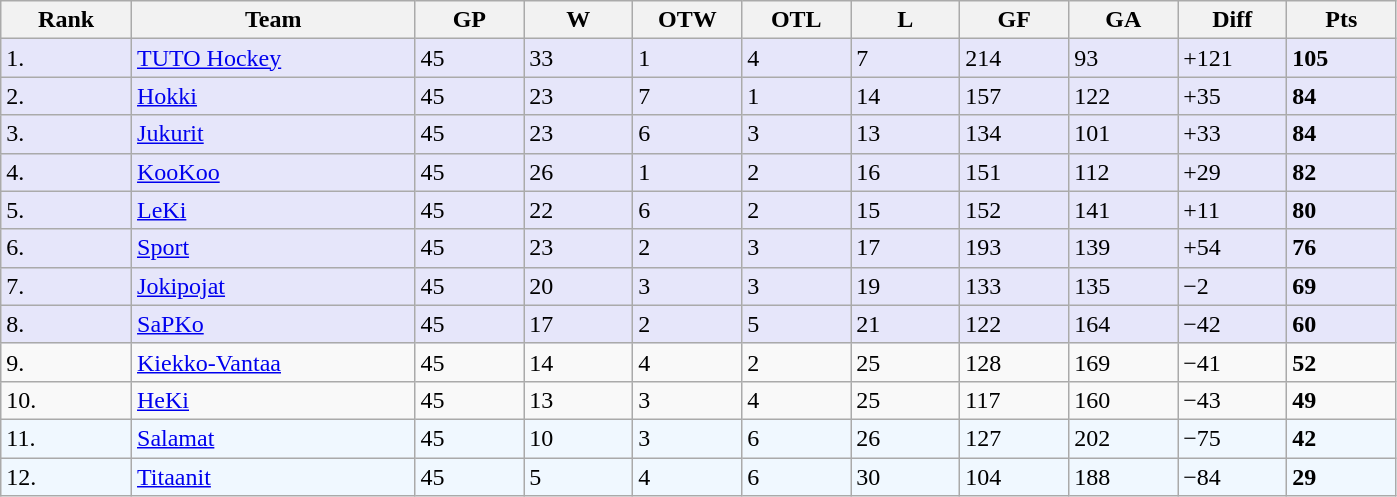<table class="wikitable">
<tr>
<th bgcolor="#DDDDFF" width="6%" align="left">Rank</th>
<th bgcolor="#DDDDFF" width="13%">Team</th>
<th bgcolor="#DDDDFF" width="5%">GP</th>
<th bgcolor="#DDDDFF" width="5%">W</th>
<th bgcolor="#DDDDFF" width="5%">OTW</th>
<th bgcolor="#DDDDFF" width="5%">OTL</th>
<th bgcolor="#DDDDFF" width="5%">L</th>
<th bgcolor="#DDDDFF" width="5%">GF</th>
<th bgcolor="#DDDDFF" width="5%">GA</th>
<th bgcolor="#DDDDFF" width="5%">Diff</th>
<th bgcolor="#DDDDFF" width="5%">Pts</th>
</tr>
<tr bgcolor="#e6e6fa">
<td align="left">1.</td>
<td><a href='#'>TUTO Hockey</a></td>
<td>45</td>
<td>33</td>
<td>1</td>
<td>4</td>
<td>7</td>
<td>214</td>
<td>93</td>
<td>+121</td>
<td><strong>105</strong></td>
</tr>
<tr bgcolor="#e6e6fa">
<td align="left">2.</td>
<td><a href='#'>Hokki</a></td>
<td>45</td>
<td>23</td>
<td>7</td>
<td>1</td>
<td>14</td>
<td>157</td>
<td>122</td>
<td>+35</td>
<td><strong>84</strong></td>
</tr>
<tr bgcolor="#e6e6fa">
<td align="left">3.</td>
<td><a href='#'>Jukurit</a></td>
<td>45</td>
<td>23</td>
<td>6</td>
<td>3</td>
<td>13</td>
<td>134</td>
<td>101</td>
<td>+33</td>
<td><strong>84</strong></td>
</tr>
<tr bgcolor="#e6e6fa">
<td align="left">4.</td>
<td><a href='#'>KooKoo</a></td>
<td>45</td>
<td>26</td>
<td>1</td>
<td>2</td>
<td>16</td>
<td>151</td>
<td>112</td>
<td>+29</td>
<td><strong>82</strong></td>
</tr>
<tr bgcolor="#e6e6fa">
<td align="left">5.</td>
<td><a href='#'>LeKi</a></td>
<td>45</td>
<td>22</td>
<td>6</td>
<td>2</td>
<td>15</td>
<td>152</td>
<td>141</td>
<td>+11</td>
<td><strong>80</strong></td>
</tr>
<tr bgcolor="#e6e6fa">
<td align="left">6.</td>
<td><a href='#'>Sport</a></td>
<td>45</td>
<td>23</td>
<td>2</td>
<td>3</td>
<td>17</td>
<td>193</td>
<td>139</td>
<td>+54</td>
<td><strong>76</strong></td>
</tr>
<tr bgcolor="#e6e6fa">
<td align="left">7.</td>
<td><a href='#'>Jokipojat</a></td>
<td>45</td>
<td>20</td>
<td>3</td>
<td>3</td>
<td>19</td>
<td>133</td>
<td>135</td>
<td>−2</td>
<td><strong>69</strong></td>
</tr>
<tr bgcolor="#e6e6fa">
<td align="left">8.</td>
<td><a href='#'>SaPKo</a></td>
<td>45</td>
<td>17</td>
<td>2</td>
<td>5</td>
<td>21</td>
<td>122</td>
<td>164</td>
<td>−42</td>
<td><strong>60</strong></td>
</tr>
<tr>
<td align="left">9.</td>
<td><a href='#'>Kiekko-Vantaa</a></td>
<td>45</td>
<td>14</td>
<td>4</td>
<td>2</td>
<td>25</td>
<td>128</td>
<td>169</td>
<td>−41</td>
<td><strong>52</strong></td>
</tr>
<tr>
<td align="left">10.</td>
<td><a href='#'>HeKi</a></td>
<td>45</td>
<td>13</td>
<td>3</td>
<td>4</td>
<td>25</td>
<td>117</td>
<td>160</td>
<td>−43</td>
<td><strong>49</strong></td>
</tr>
<tr bgcolor="#f0f8ff">
<td align="left">11.</td>
<td><a href='#'>Salamat</a></td>
<td>45</td>
<td>10</td>
<td>3</td>
<td>6</td>
<td>26</td>
<td>127</td>
<td>202</td>
<td>−75</td>
<td><strong>42</strong></td>
</tr>
<tr bgcolor="#f0f8ff">
<td align="left">12.</td>
<td><a href='#'>Titaanit</a></td>
<td>45</td>
<td>5</td>
<td>4</td>
<td>6</td>
<td>30</td>
<td>104</td>
<td>188</td>
<td>−84</td>
<td><strong>29</strong></td>
</tr>
</table>
